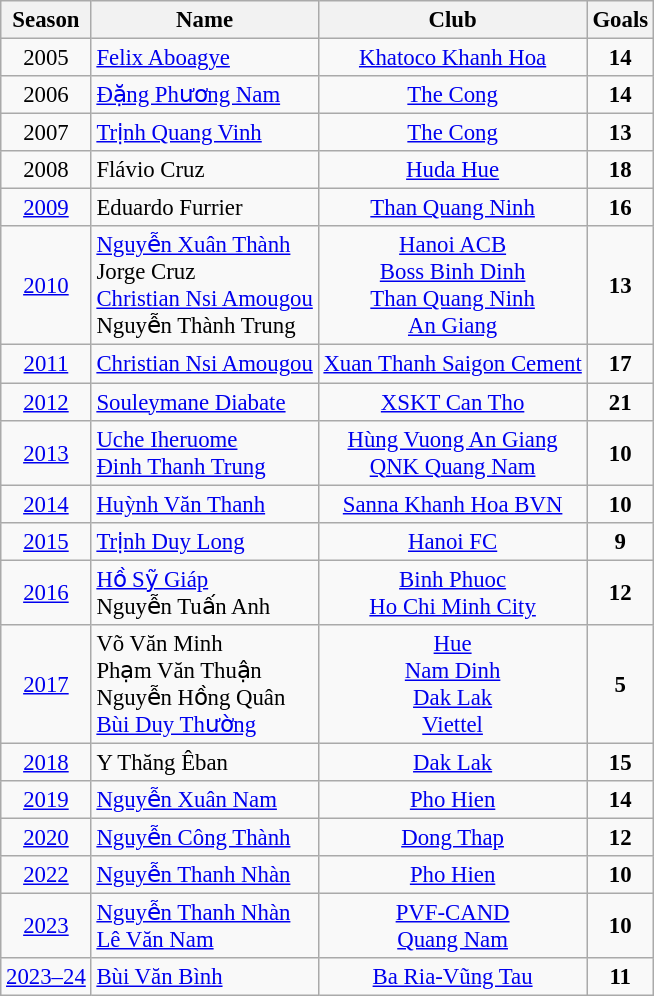<table class="wikitable sortable" style="text-align:center; font-size:95%;">
<tr>
<th>Season</th>
<th>Name</th>
<th>Club</th>
<th>Goals</th>
</tr>
<tr>
<td>2005</td>
<td style="text-align:left;"> <a href='#'>Felix Aboagye</a></td>
<td><a href='#'>Khatoco Khanh Hoa</a></td>
<td><strong>14</strong></td>
</tr>
<tr>
<td>2006</td>
<td style="text-align:left;"> <a href='#'>Đặng Phương Nam</a></td>
<td><a href='#'>The Cong</a></td>
<td><strong>14</strong></td>
</tr>
<tr>
<td>2007</td>
<td style="text-align:left;"> <a href='#'>Trịnh Quang Vinh</a></td>
<td><a href='#'>The Cong</a></td>
<td><strong>13</strong></td>
</tr>
<tr>
<td>2008</td>
<td style="text-align:left;"> Flávio Cruz</td>
<td><a href='#'>Huda Hue</a></td>
<td><strong>18</strong></td>
</tr>
<tr>
<td><a href='#'>2009</a></td>
<td style="text-align:left;"> Eduardo Furrier</td>
<td><a href='#'>Than Quang Ninh</a></td>
<td><strong>16</strong></td>
</tr>
<tr>
<td><a href='#'>2010</a></td>
<td style="text-align:left;"> <a href='#'>Nguyễn Xuân Thành</a><br> Jorge Cruz<br> <a href='#'>Christian Nsi Amougou</a><br> Nguyễn Thành Trung</td>
<td><a href='#'>Hanoi ACB</a><br><a href='#'>Boss Binh Dinh</a><br><a href='#'>Than Quang Ninh</a><br><a href='#'>An Giang</a></td>
<td><strong>13</strong></td>
</tr>
<tr>
<td><a href='#'>2011</a></td>
<td style="text-align:left;"> <a href='#'>Christian Nsi Amougou</a></td>
<td><a href='#'>Xuan Thanh Saigon Cement</a></td>
<td><strong>17</strong></td>
</tr>
<tr>
<td><a href='#'>2012</a></td>
<td align="left"> <a href='#'>Souleymane Diabate</a></td>
<td><a href='#'>XSKT Can Tho</a></td>
<td><strong>21</strong></td>
</tr>
<tr>
<td><a href='#'>2013</a></td>
<td style="text-align:left;"> <a href='#'>Uche Iheruome</a><br> <a href='#'>Đinh Thanh Trung</a></td>
<td><a href='#'>Hùng Vuong An Giang</a><br><a href='#'>QNK Quang Nam</a></td>
<td><strong>10</strong></td>
</tr>
<tr>
<td><a href='#'>2014</a></td>
<td style="text-align:left;"> <a href='#'>Huỳnh Văn Thanh</a></td>
<td><a href='#'>Sanna Khanh Hoa BVN</a></td>
<td><strong>10</strong></td>
</tr>
<tr>
<td><a href='#'>2015</a></td>
<td align="left"> <a href='#'>Trịnh Duy Long</a></td>
<td><a href='#'>Hanoi FC</a></td>
<td><strong>9</strong></td>
</tr>
<tr>
<td><a href='#'>2016</a></td>
<td style="text-align:left;"> <a href='#'>Hồ Sỹ Giáp</a><br> Nguyễn Tuấn Anh</td>
<td><a href='#'>Binh Phuoc</a><br><a href='#'>Ho Chi Minh City</a></td>
<td><strong>12</strong></td>
</tr>
<tr>
<td><a href='#'>2017</a></td>
<td style="text-align:left;"> Võ Văn Minh<br> Phạm Văn Thuận<br> Nguyễn Hồng Quân<br> <a href='#'>Bùi Duy Thường</a></td>
<td><a href='#'>Hue</a><br><a href='#'>Nam Dinh</a><br><a href='#'>Dak Lak</a><br><a href='#'>Viettel</a></td>
<td><strong>5</strong></td>
</tr>
<tr>
<td><a href='#'>2018</a></td>
<td style="text-align:left;"> Y Thăng Êban</td>
<td><a href='#'>Dak Lak</a></td>
<td><strong>15</strong></td>
</tr>
<tr>
<td><a href='#'>2019</a></td>
<td style="text-align:left;"> <a href='#'>Nguyễn Xuân Nam</a></td>
<td><a href='#'>Pho Hien</a></td>
<td><strong>14</strong></td>
</tr>
<tr>
<td><a href='#'>2020</a></td>
<td style="text-align:left;"> <a href='#'>Nguyễn Công Thành</a></td>
<td><a href='#'>Dong Thap</a></td>
<td><strong>12</strong></td>
</tr>
<tr>
<td><a href='#'>2022</a></td>
<td style="text-align:left;"> <a href='#'>Nguyễn Thanh Nhàn</a></td>
<td><a href='#'>Pho Hien</a></td>
<td><strong>10</strong></td>
</tr>
<tr>
<td><a href='#'>2023</a></td>
<td style="text-align:left;"> <a href='#'>Nguyễn Thanh Nhàn</a><br> <a href='#'>Lê Văn Nam</a></td>
<td><a href='#'>PVF-CAND</a><br><a href='#'>Quang Nam</a></td>
<td><strong>10</strong></td>
</tr>
<tr>
<td><a href='#'>2023–24</a></td>
<td style="text-align:left;"> <a href='#'>Bùi Văn Bình</a></td>
<td><a href='#'>Ba Ria-Vũng Tau</a></td>
<td><strong>11</strong></td>
</tr>
</table>
